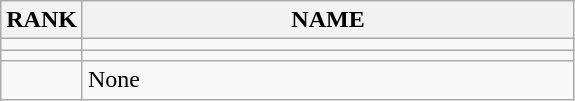<table class="wikitable">
<tr>
<th>RANK</th>
<th style="width: 20em">NAME</th>
</tr>
<tr>
<td align="center"></td>
<td></td>
</tr>
<tr>
<td align="center"></td>
<td></td>
</tr>
<tr>
<td align="center"></td>
<td>None</td>
</tr>
</table>
